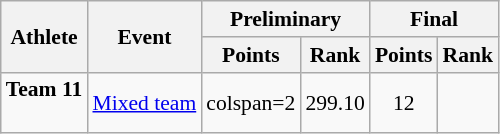<table class="wikitable" style="font-size:90%;">
<tr>
<th rowspan=2>Athlete</th>
<th rowspan=2>Event</th>
<th colspan=2>Preliminary</th>
<th colspan=2>Final</th>
</tr>
<tr>
<th>Points</th>
<th>Rank</th>
<th>Points</th>
<th>Rank</th>
</tr>
<tr align=center>
<td align=left><strong>Team 11</strong> <br><br></td>
<td align=left rowspan=2><a href='#'>Mixed team</a></td>
<td>colspan=2 </td>
<td>299.10</td>
<td>12</td>
</tr>
</table>
